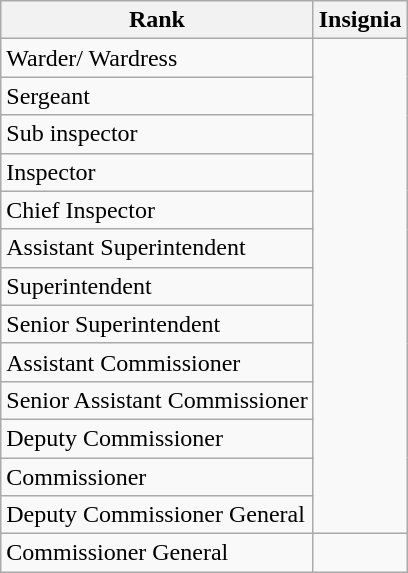<table class="wikitable mw-collapsible mw-collapsed">
<tr>
<th>Rank</th>
<th>Insignia</th>
</tr>
<tr>
<td>Warder/ Wardress</td>
<td rowspan="13"></td>
</tr>
<tr>
<td>Sergeant</td>
</tr>
<tr>
<td>Sub inspector</td>
</tr>
<tr>
<td>Inspector</td>
</tr>
<tr>
<td>Chief Inspector</td>
</tr>
<tr>
<td>Assistant Superintendent</td>
</tr>
<tr>
<td>Superintendent</td>
</tr>
<tr>
<td>Senior Superintendent</td>
</tr>
<tr>
<td>Assistant Commissioner</td>
</tr>
<tr>
<td>Senior Assistant Commissioner</td>
</tr>
<tr>
<td>Deputy Commissioner</td>
</tr>
<tr>
<td>Commissioner</td>
</tr>
<tr>
<td>Deputy Commissioner General</td>
</tr>
<tr>
<td>Commissioner General</td>
</tr>
</table>
